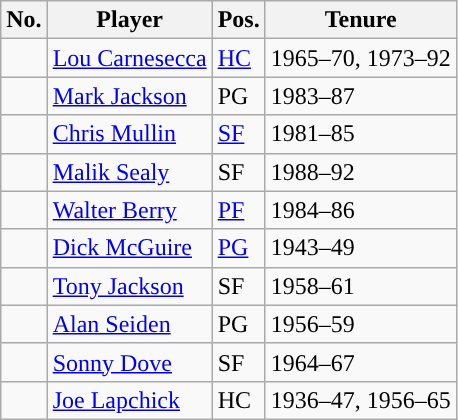<table class="wikitable">
<tr>
<th width=px>No.</th>
<th width=px>Player</th>
<th width=px>Pos.</th>
<th width=px>Tenure</th>
</tr>
<tr>
<td></td>
<td><a href='#'>Lou Carnesecca</a></td>
<td><a href='#'>HC</a></td>
<td>1965–70, 1973–92</td>
</tr>
<tr>
<td></td>
<td><a href='#'>Mark Jackson</a></td>
<td>PG</td>
<td>1983–87</td>
</tr>
<tr>
<td></td>
<td><a href='#'>Chris Mullin</a></td>
<td><a href='#'>SF</a></td>
<td>1981–85</td>
</tr>
<tr>
<td></td>
<td><a href='#'>Malik Sealy</a></td>
<td>SF</td>
<td>1988–92</td>
</tr>
<tr>
<td></td>
<td><a href='#'>Walter Berry</a></td>
<td><a href='#'>PF</a></td>
<td>1984–86</td>
</tr>
<tr>
<td></td>
<td><a href='#'>Dick McGuire</a></td>
<td><a href='#'>PG</a></td>
<td>1943–49</td>
</tr>
<tr>
<td></td>
<td><a href='#'>Tony Jackson</a></td>
<td>SF</td>
<td>1958–61</td>
</tr>
<tr>
<td></td>
<td><a href='#'>Alan Seiden</a></td>
<td>PG</td>
<td>1956–59</td>
</tr>
<tr>
<td></td>
<td><a href='#'>Sonny Dove</a></td>
<td>SF</td>
<td>1964–67</td>
</tr>
<tr>
<td></td>
<td><a href='#'>Joe Lapchick</a></td>
<td>HC</td>
<td>1936–47, 1956–65</td>
</tr>
</table>
